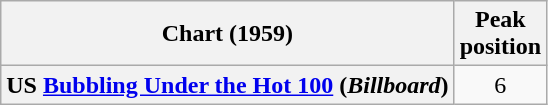<table class="wikitable plainrowheaders" style="text-align:center;">
<tr>
<th scope="col">Chart (1959)</th>
<th scope="col">Peak<br>position</th>
</tr>
<tr>
<th scope="row">US <a href='#'>Bubbling Under the Hot 100</a> (<em>Billboard</em>)</th>
<td align="center">6</td>
</tr>
</table>
